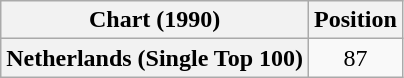<table class="wikitable plainrowheaders" style="text-align:center">
<tr>
<th>Chart (1990)</th>
<th>Position</th>
</tr>
<tr>
<th scope="row">Netherlands (Single Top 100)</th>
<td>87</td>
</tr>
</table>
